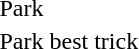<table>
<tr>
<td>Park</td>
<td></td>
<td></td>
<td></td>
</tr>
<tr>
<td>Park best trick</td>
<td></td>
<td></td>
<td></td>
</tr>
</table>
